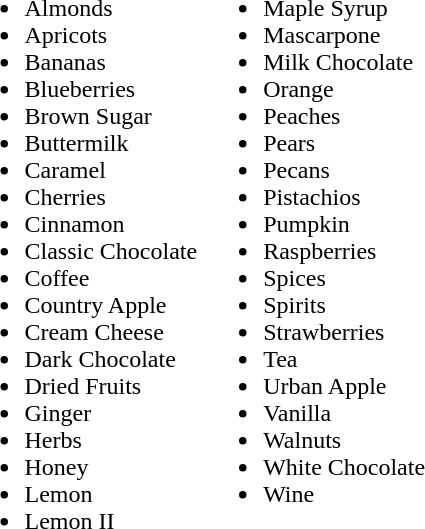<table>
<tr>
<td valign=top><br><ul><li>Almonds</li><li>Apricots</li><li>Bananas</li><li>Blueberries</li><li>Brown Sugar</li><li>Buttermilk</li><li>Caramel</li><li>Cherries</li><li>Cinnamon</li><li>Classic Chocolate</li><li>Coffee</li><li>Country Apple</li><li>Cream Cheese</li><li>Dark Chocolate</li><li>Dried Fruits</li><li>Ginger</li><li>Herbs</li><li>Honey</li><li>Lemon</li><li>Lemon II</li></ul></td>
<td valign=top><br><ul><li>Maple Syrup</li><li>Mascarpone</li><li>Milk Chocolate</li><li>Orange</li><li>Peaches</li><li>Pears</li><li>Pecans</li><li>Pistachios</li><li>Pumpkin</li><li>Raspberries</li><li>Spices</li><li>Spirits</li><li>Strawberries</li><li>Tea</li><li>Urban Apple</li><li>Vanilla</li><li>Walnuts</li><li>White Chocolate</li><li>Wine</li></ul></td>
</tr>
</table>
